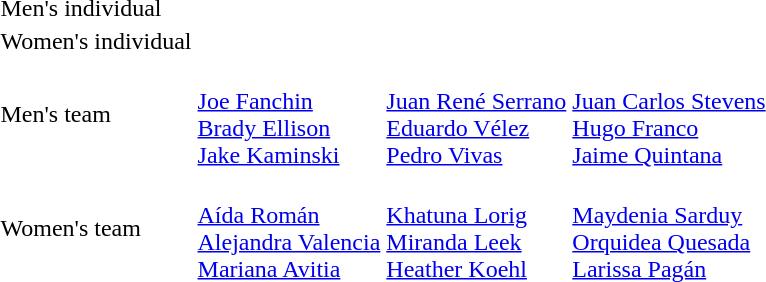<table>
<tr>
<td>Men's individual<br></td>
<td></td>
<td></td>
<td></td>
</tr>
<tr>
<td>Women's individual<br></td>
<td></td>
<td></td>
<td></td>
</tr>
<tr>
<td>Men's team<br></td>
<td><br><a href='#'>Joe Fanchin</a> <br> <a href='#'>Brady Ellison</a> <br> <a href='#'>Jake Kaminski</a></td>
<td><br><a href='#'>Juan René Serrano</a> <br> <a href='#'>Eduardo Vélez</a> <br> <a href='#'>Pedro Vivas</a></td>
<td><br><a href='#'>Juan Carlos Stevens</a> <br> <a href='#'>Hugo Franco</a> <br> <a href='#'>Jaime Quintana</a></td>
</tr>
<tr>
<td>Women's team<br></td>
<td><br><a href='#'>Aída Román</a> <br> <a href='#'>Alejandra Valencia</a> <br> <a href='#'>Mariana Avitia</a></td>
<td><br><a href='#'>Khatuna Lorig</a> <br> <a href='#'>Miranda Leek</a> <br> <a href='#'>Heather Koehl</a></td>
<td><br><a href='#'>Maydenia Sarduy</a><br><a href='#'>Orquidea Quesada</a><br><a href='#'>Larissa Pagán</a></td>
</tr>
</table>
